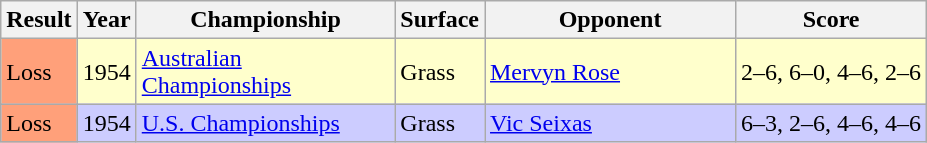<table class="sortable wikitable">
<tr>
<th style="width:40px">Result</th>
<th style="width:30px">Year</th>
<th style="width:165px">Championship</th>
<th style="width:50px">Surface</th>
<th style="width:160px">Opponent</th>
<th style="width:120px" class="unsortable">Score</th>
</tr>
<tr style="background:#ffffcc">
<td style="background:#FFA07A">Loss</td>
<td>1954</td>
<td><a href='#'>Australian Championships</a></td>
<td>Grass</td>
<td> <a href='#'>Mervyn Rose</a></td>
<td>2–6, 6–0, 4–6, 2–6</td>
</tr>
<tr style="background:#ccccff">
<td style="background:#FFA07A">Loss</td>
<td>1954</td>
<td><a href='#'>U.S. Championships</a></td>
<td>Grass</td>
<td> <a href='#'>Vic Seixas</a></td>
<td>6–3, 2–6, 4–6, 4–6</td>
</tr>
</table>
